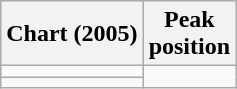<table class="wikitable sortable">
<tr>
<th scope="col">Chart (2005)</th>
<th scope="col">Peak<br>position</th>
</tr>
<tr>
<td></td>
</tr>
<tr>
<td></td>
</tr>
</table>
